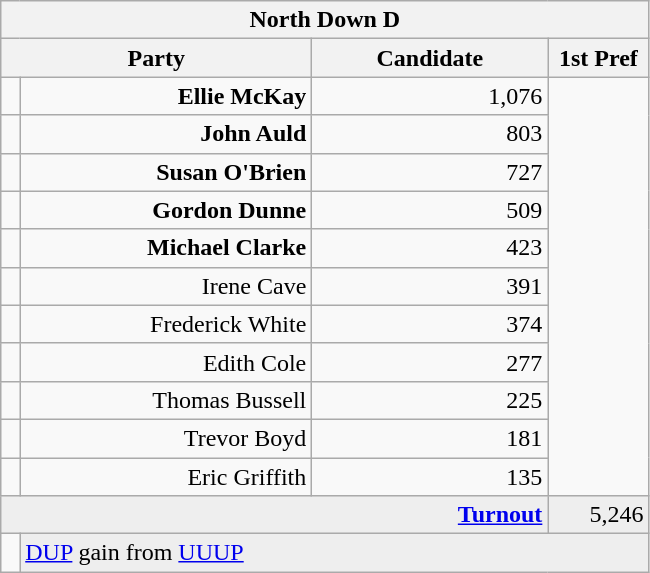<table class="wikitable">
<tr>
<th colspan="4" align="center">North Down D</th>
</tr>
<tr>
<th colspan="2" align="center" width=200>Party</th>
<th width=150>Candidate</th>
<th width=60>1st Pref</th>
</tr>
<tr>
<td></td>
<td align="right"><strong>Ellie McKay</strong></td>
<td align="right">1,076</td>
</tr>
<tr>
<td></td>
<td align="right"><strong>John Auld</strong></td>
<td align="right">803</td>
</tr>
<tr>
<td></td>
<td align="right"><strong>Susan O'Brien</strong></td>
<td align="right">727</td>
</tr>
<tr>
<td></td>
<td align="right"><strong>Gordon Dunne</strong></td>
<td align="right">509</td>
</tr>
<tr>
<td></td>
<td align="right"><strong>Michael Clarke</strong></td>
<td align="right">423</td>
</tr>
<tr>
<td></td>
<td align="right">Irene Cave</td>
<td align="right">391</td>
</tr>
<tr>
<td></td>
<td align="right">Frederick White</td>
<td align="right">374</td>
</tr>
<tr>
<td></td>
<td align="right">Edith Cole</td>
<td align="right">277</td>
</tr>
<tr>
<td></td>
<td align="right">Thomas Bussell</td>
<td align="right">225</td>
</tr>
<tr>
<td></td>
<td align="right">Trevor Boyd</td>
<td align="right">181</td>
</tr>
<tr>
<td></td>
<td align="right">Eric Griffith</td>
<td align="right">135</td>
</tr>
<tr bgcolor="EEEEEE">
<td colspan=3 align="right"><strong><a href='#'>Turnout</a></strong></td>
<td align="right">5,246</td>
</tr>
<tr>
<td bgcolor=></td>
<td colspan=3 bgcolor="EEEEEE"><a href='#'>DUP</a> gain from <a href='#'>UUUP</a></td>
</tr>
</table>
